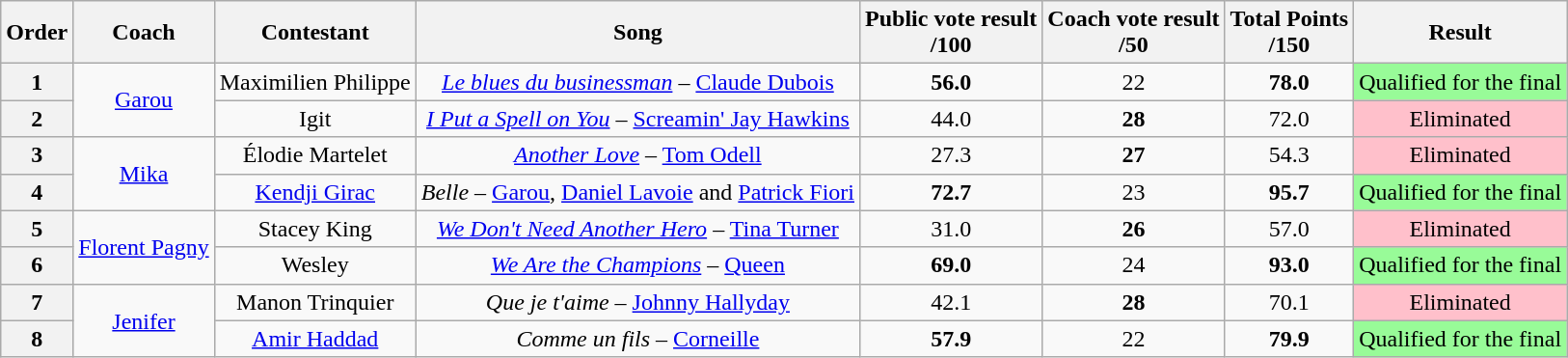<table class="wikitable sortable" style="text-align: center; width: auto;">
<tr>
<th>Order</th>
<th>Coach</th>
<th>Contestant</th>
<th>Song</th>
<th>Public vote result<br> /100</th>
<th>Coach vote result<br> /50</th>
<th>Total Points <br> /150</th>
<th>Result</th>
</tr>
<tr>
<th>1</th>
<td rowspan=2><a href='#'>Garou</a></td>
<td>Maximilien Philippe</td>
<td><em><a href='#'>Le blues du businessman</a></em> – <a href='#'>Claude Dubois</a></td>
<td><strong>56.0</strong></td>
<td>22</td>
<td><strong>78.0</strong></td>
<td style="background:palegreen">Qualified for the final</td>
</tr>
<tr>
<th>2</th>
<td>Igit</td>
<td><em><a href='#'>I Put a Spell on You</a></em> – <a href='#'>Screamin' Jay Hawkins</a></td>
<td>44.0</td>
<td><strong>28</strong></td>
<td>72.0</td>
<td style="background:pink">Eliminated</td>
</tr>
<tr>
<th>3</th>
<td rowspan=2><a href='#'>Mika</a></td>
<td>Élodie Martelet</td>
<td><em><a href='#'>Another Love</a></em> – <a href='#'>Tom Odell</a></td>
<td>27.3</td>
<td><strong>27</strong></td>
<td>54.3</td>
<td style="background:pink">Eliminated</td>
</tr>
<tr>
<th>4</th>
<td><a href='#'>Kendji Girac</a></td>
<td><em>Belle</em> – <a href='#'>Garou</a>, <a href='#'>Daniel Lavoie</a> and <a href='#'>Patrick Fiori</a></td>
<td><strong>72.7</strong></td>
<td>23</td>
<td><strong>95.7</strong></td>
<td style="background:palegreen">Qualified for the final</td>
</tr>
<tr>
<th>5</th>
<td rowspan=2><a href='#'>Florent Pagny</a></td>
<td>Stacey King</td>
<td><em><a href='#'>We Don't Need Another Hero</a></em> – <a href='#'>Tina Turner</a></td>
<td>31.0</td>
<td><strong>26</strong></td>
<td>57.0</td>
<td style="background:pink">Eliminated</td>
</tr>
<tr>
<th>6</th>
<td>Wesley</td>
<td><em><a href='#'>We Are the Champions</a></em> – <a href='#'>Queen</a></td>
<td><strong>69.0</strong></td>
<td>24</td>
<td><strong>93.0</strong></td>
<td style="background:palegreen">Qualified for the final</td>
</tr>
<tr>
<th>7</th>
<td rowspan=2><a href='#'>Jenifer</a></td>
<td>Manon Trinquier</td>
<td><em>Que je t'aime</em> – <a href='#'>Johnny Hallyday</a></td>
<td>42.1</td>
<td><strong>28</strong></td>
<td>70.1</td>
<td style="background:pink">Eliminated</td>
</tr>
<tr>
<th>8</th>
<td><a href='#'>Amir Haddad</a></td>
<td><em>Comme un fils</em> – <a href='#'>Corneille</a></td>
<td><strong>57.9</strong></td>
<td>22</td>
<td><strong>79.9</strong></td>
<td style="background:palegreen">Qualified for the final</td>
</tr>
</table>
